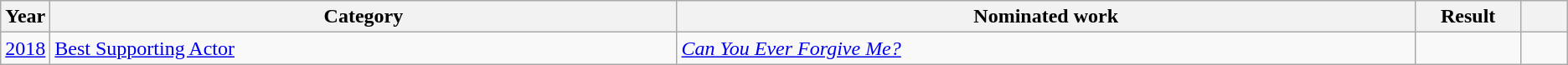<table class=wikitable>
<tr>
<th scope="col" style="width:1em;">Year</th>
<th scope="col" style="width:33em;">Category</th>
<th scope="col" style="width:39em;">Nominated work</th>
<th scope="col" style="width:5em;">Result</th>
<th scope="col" style="width:2em;"></th>
</tr>
<tr>
<td><a href='#'>2018</a></td>
<td><a href='#'>Best Supporting Actor</a></td>
<td><em><a href='#'>Can You Ever Forgive Me?</a></em></td>
<td></td>
<td style="text-align:center;"></td>
</tr>
</table>
